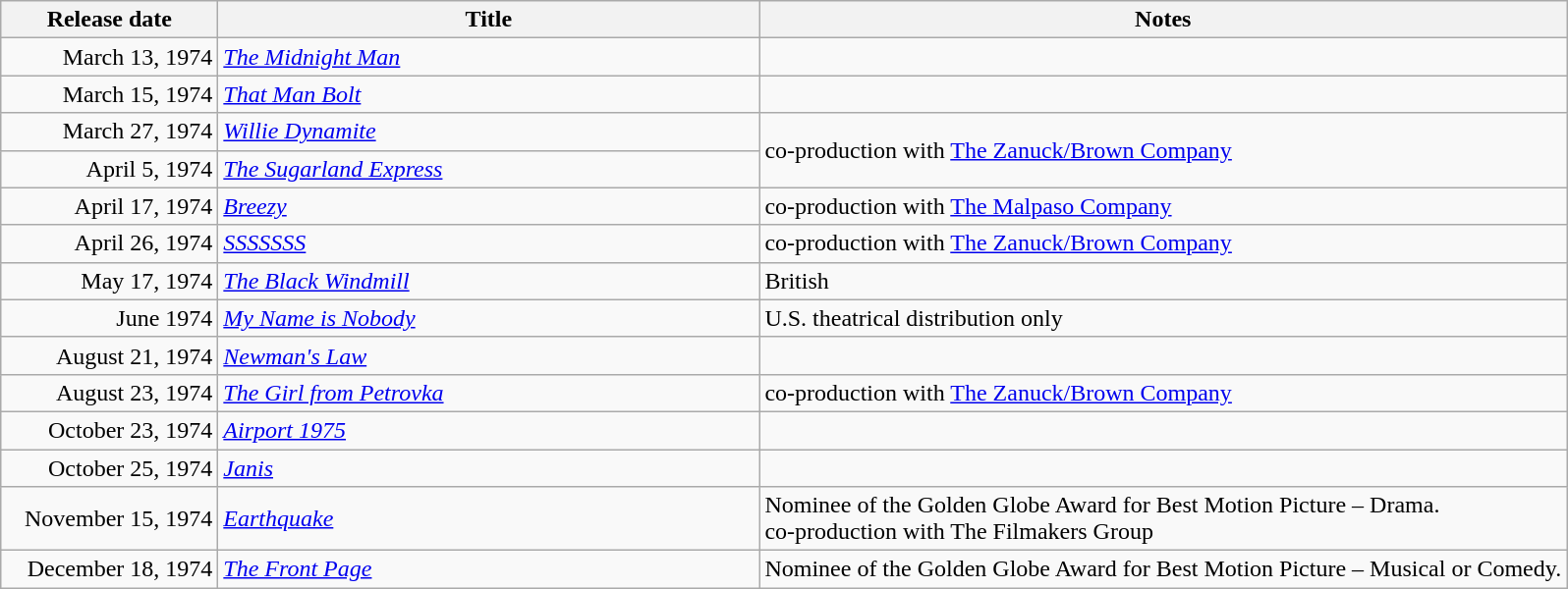<table class="wikitable sortable">
<tr>
<th style="width:8.75em;">Release date</th>
<th style="width:22.5em;">Title</th>
<th>Notes</th>
</tr>
<tr>
<td style="text-align:right;">March 13, 1974</td>
<td><em><a href='#'>The Midnight Man</a></em></td>
<td></td>
</tr>
<tr>
<td style="text-align:right;">March 15, 1974</td>
<td><em><a href='#'>That Man Bolt</a></em></td>
<td></td>
</tr>
<tr>
<td style="text-align:right;">March 27, 1974</td>
<td><em><a href='#'>Willie Dynamite</a></em></td>
<td rowspan="2">co-production with <a href='#'>The Zanuck/Brown Company</a></td>
</tr>
<tr>
<td style="text-align:right;">April 5, 1974</td>
<td><em><a href='#'>The Sugarland Express</a></em></td>
</tr>
<tr>
<td style="text-align:right;">April 17, 1974</td>
<td><em><a href='#'>Breezy</a></em></td>
<td>co-production with <a href='#'>The Malpaso Company</a></td>
</tr>
<tr>
<td style="text-align:right;">April 26, 1974</td>
<td><em><a href='#'>SSSSSSS</a></em></td>
<td>co-production with <a href='#'>The Zanuck/Brown Company</a></td>
</tr>
<tr>
<td style="text-align:right;">May 17, 1974</td>
<td><em><a href='#'>The Black Windmill</a></em></td>
<td>British</td>
</tr>
<tr>
<td style="text-align:right;">June 1974</td>
<td><em><a href='#'>My Name is Nobody</a></em></td>
<td>U.S. theatrical distribution only</td>
</tr>
<tr>
<td style="text-align:right;">August 21, 1974</td>
<td><em><a href='#'>Newman's Law</a></em></td>
<td></td>
</tr>
<tr>
<td style="text-align:right;">August 23, 1974</td>
<td><em><a href='#'>The Girl from Petrovka</a></em></td>
<td>co-production with <a href='#'>The Zanuck/Brown Company</a></td>
</tr>
<tr>
<td style="text-align:right;">October 23, 1974</td>
<td><em><a href='#'>Airport 1975</a></em></td>
<td></td>
</tr>
<tr>
<td style="text-align:right;">October 25, 1974</td>
<td><em><a href='#'>Janis</a></em></td>
<td></td>
</tr>
<tr>
<td style="text-align:right;">November 15, 1974</td>
<td><em><a href='#'>Earthquake</a></em></td>
<td>Nominee of the Golden Globe Award for Best Motion Picture – Drama.<br>co-production with The Filmakers Group</td>
</tr>
<tr>
<td style="text-align:right;">December 18, 1974</td>
<td><em><a href='#'>The Front Page</a></em></td>
<td>Nominee of the Golden Globe Award for Best Motion Picture – Musical or Comedy.</td>
</tr>
</table>
